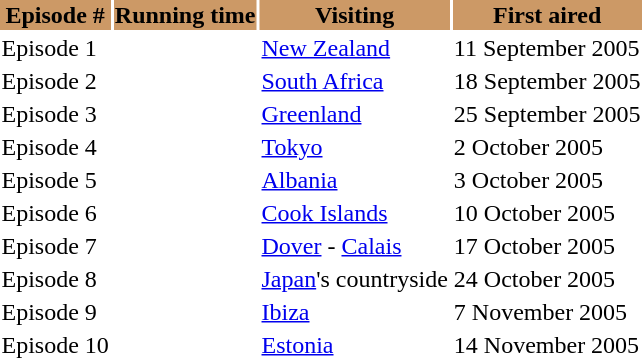<table class="toccolours">
<tr>
<th bgcolor=#cc9966>Episode #</th>
<th bgcolor=#cc9966>Running time</th>
<th bgcolor=#cc9966>Visiting</th>
<th bgcolor=#cc9966>First aired</th>
</tr>
<tr>
<td>Episode 1</td>
<td></td>
<td><a href='#'>New Zealand</a></td>
<td>11 September 2005</td>
</tr>
<tr>
<td>Episode 2</td>
<td></td>
<td><a href='#'>South Africa</a></td>
<td>18 September 2005</td>
</tr>
<tr>
<td>Episode 3</td>
<td></td>
<td><a href='#'>Greenland</a></td>
<td>25 September 2005</td>
</tr>
<tr>
<td>Episode 4</td>
<td></td>
<td><a href='#'>Tokyo</a></td>
<td>2 October 2005</td>
</tr>
<tr>
<td>Episode 5</td>
<td></td>
<td><a href='#'>Albania</a></td>
<td>3 October 2005</td>
</tr>
<tr>
<td>Episode 6</td>
<td></td>
<td><a href='#'>Cook Islands</a></td>
<td>10 October 2005</td>
</tr>
<tr>
<td>Episode 7</td>
<td></td>
<td><a href='#'>Dover</a> - <a href='#'>Calais</a></td>
<td>17 October 2005</td>
</tr>
<tr>
<td>Episode 8</td>
<td></td>
<td><a href='#'>Japan</a>'s countryside</td>
<td>24 October 2005</td>
</tr>
<tr>
<td>Episode 9</td>
<td></td>
<td><a href='#'>Ibiza</a></td>
<td>7 November 2005</td>
</tr>
<tr>
<td>Episode 10</td>
<td></td>
<td><a href='#'>Estonia</a></td>
<td>14 November 2005</td>
</tr>
</table>
